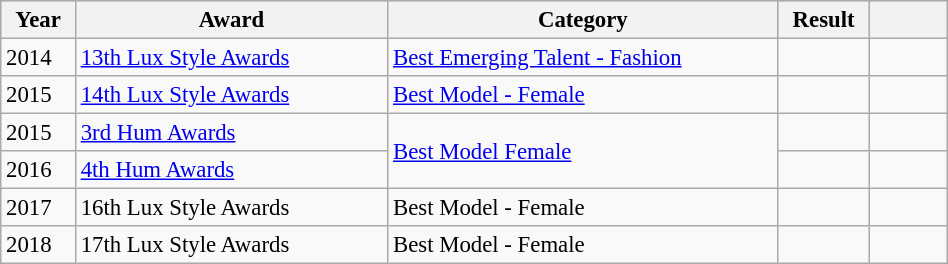<table class="wikitable" width="50%" style="font-size: 95%;">
<tr style="background:#ccc; text-align:center;">
<th scope="col" width="3%">Year</th>
<th scope="col" width="20%">Award</th>
<th scope="col" width="25%">Category</th>
<th scope="col" width="3%">Result</th>
<th scope="col" width="5%"></th>
</tr>
<tr>
<td>2014</td>
<td><a href='#'>13th Lux Style Awards</a></td>
<td><a href='#'>Best Emerging Talent - Fashion</a></td>
<td></td>
<td></td>
</tr>
<tr>
<td>2015</td>
<td><a href='#'>14th Lux Style Awards</a></td>
<td><a href='#'>Best Model - Female</a></td>
<td></td>
<td></td>
</tr>
<tr>
<td>2015</td>
<td><a href='#'>3rd Hum Awards</a></td>
<td rowspan="2"><a href='#'>Best Model Female</a></td>
<td></td>
<td></td>
</tr>
<tr>
<td>2016</td>
<td><a href='#'>4th Hum Awards</a></td>
<td></td>
<td></td>
</tr>
<tr>
<td>2017</td>
<td>16th Lux Style Awards</td>
<td>Best Model - Female</td>
<td></td>
<td></td>
</tr>
<tr>
<td>2018</td>
<td>17th Lux Style Awards</td>
<td>Best Model - Female</td>
<td></td>
<td></td>
</tr>
</table>
